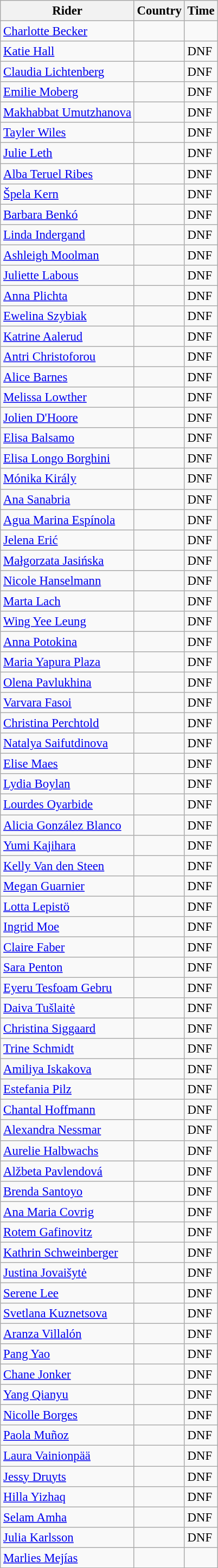<table class="wikitable" style="font-size:95%; text-align:left;">
<tr>
<th>Rider</th>
<th>Country</th>
<th>Time</th>
</tr>
<tr>
<td><a href='#'>Charlotte Becker</a></td>
<td></td>
<td></td>
</tr>
<tr>
<td><a href='#'>Katie Hall</a></td>
<td></td>
<td>DNF</td>
</tr>
<tr>
<td><a href='#'>Claudia Lichtenberg</a></td>
<td></td>
<td>DNF</td>
</tr>
<tr>
<td><a href='#'>Emilie Moberg</a></td>
<td></td>
<td>DNF</td>
</tr>
<tr>
<td><a href='#'>Makhabbat Umutzhanova</a></td>
<td></td>
<td>DNF</td>
</tr>
<tr>
<td><a href='#'>Tayler Wiles</a></td>
<td></td>
<td>DNF</td>
</tr>
<tr>
<td><a href='#'>Julie Leth</a></td>
<td></td>
<td>DNF</td>
</tr>
<tr>
<td><a href='#'>Alba Teruel Ribes</a></td>
<td></td>
<td>DNF</td>
</tr>
<tr>
<td><a href='#'>Špela Kern</a></td>
<td></td>
<td>DNF</td>
</tr>
<tr>
<td><a href='#'>Barbara Benkó</a></td>
<td></td>
<td>DNF</td>
</tr>
<tr>
<td><a href='#'>Linda Indergand</a></td>
<td></td>
<td>DNF</td>
</tr>
<tr>
<td><a href='#'>Ashleigh Moolman</a></td>
<td></td>
<td>DNF</td>
</tr>
<tr>
<td><a href='#'>Juliette Labous</a></td>
<td></td>
<td>DNF</td>
</tr>
<tr>
<td><a href='#'>Anna Plichta</a></td>
<td></td>
<td>DNF</td>
</tr>
<tr>
<td><a href='#'>Ewelina Szybiak</a></td>
<td></td>
<td>DNF</td>
</tr>
<tr>
<td><a href='#'>Katrine Aalerud</a></td>
<td></td>
<td>DNF</td>
</tr>
<tr>
<td><a href='#'>Antri Christoforou</a></td>
<td></td>
<td>DNF</td>
</tr>
<tr>
<td><a href='#'>Alice Barnes</a></td>
<td></td>
<td>DNF</td>
</tr>
<tr>
<td><a href='#'>Melissa Lowther</a></td>
<td></td>
<td>DNF</td>
</tr>
<tr>
<td><a href='#'>Jolien D'Hoore</a></td>
<td></td>
<td>DNF</td>
</tr>
<tr>
<td><a href='#'>Elisa Balsamo</a></td>
<td></td>
<td>DNF</td>
</tr>
<tr>
<td><a href='#'>Elisa Longo Borghini</a></td>
<td></td>
<td>DNF</td>
</tr>
<tr>
<td><a href='#'>Mónika Király</a></td>
<td></td>
<td>DNF</td>
</tr>
<tr>
<td><a href='#'>Ana Sanabria</a></td>
<td></td>
<td>DNF</td>
</tr>
<tr>
<td><a href='#'>Agua Marina Espínola</a></td>
<td></td>
<td>DNF</td>
</tr>
<tr>
<td><a href='#'>Jelena Erić</a></td>
<td></td>
<td>DNF</td>
</tr>
<tr>
<td><a href='#'>Małgorzata Jasińska</a></td>
<td></td>
<td>DNF</td>
</tr>
<tr>
<td><a href='#'>Nicole Hanselmann</a></td>
<td></td>
<td>DNF</td>
</tr>
<tr>
<td><a href='#'>Marta Lach</a></td>
<td></td>
<td>DNF</td>
</tr>
<tr>
<td><a href='#'>Wing Yee Leung</a></td>
<td></td>
<td>DNF</td>
</tr>
<tr>
<td><a href='#'>Anna Potokina</a></td>
<td></td>
<td>DNF</td>
</tr>
<tr>
<td><a href='#'>Maria Yapura Plaza</a></td>
<td></td>
<td>DNF</td>
</tr>
<tr>
<td><a href='#'>Olena Pavlukhina</a></td>
<td></td>
<td>DNF</td>
</tr>
<tr>
<td><a href='#'>Varvara Fasoi</a></td>
<td></td>
<td>DNF</td>
</tr>
<tr>
<td><a href='#'>Christina Perchtold</a></td>
<td></td>
<td>DNF</td>
</tr>
<tr>
<td><a href='#'>Natalya Saifutdinova</a></td>
<td></td>
<td>DNF</td>
</tr>
<tr>
<td><a href='#'>Elise Maes</a></td>
<td></td>
<td>DNF</td>
</tr>
<tr>
<td><a href='#'>Lydia Boylan</a></td>
<td></td>
<td>DNF</td>
</tr>
<tr>
<td><a href='#'>Lourdes Oyarbide</a></td>
<td></td>
<td>DNF</td>
</tr>
<tr>
<td><a href='#'>Alicia González Blanco</a></td>
<td></td>
<td>DNF</td>
</tr>
<tr>
<td><a href='#'>Yumi Kajihara</a></td>
<td></td>
<td>DNF</td>
</tr>
<tr>
<td><a href='#'>Kelly Van den Steen</a></td>
<td></td>
<td>DNF</td>
</tr>
<tr>
<td><a href='#'>Megan Guarnier</a></td>
<td></td>
<td>DNF</td>
</tr>
<tr>
<td><a href='#'>Lotta Lepistö</a></td>
<td></td>
<td>DNF</td>
</tr>
<tr>
<td><a href='#'>Ingrid Moe</a></td>
<td></td>
<td>DNF</td>
</tr>
<tr>
<td><a href='#'>Claire Faber</a></td>
<td></td>
<td>DNF</td>
</tr>
<tr>
<td><a href='#'>Sara Penton</a></td>
<td></td>
<td>DNF</td>
</tr>
<tr>
<td><a href='#'>Eyeru Tesfoam Gebru</a></td>
<td></td>
<td>DNF</td>
</tr>
<tr>
<td><a href='#'>Daiva Tušlaitė</a></td>
<td></td>
<td>DNF</td>
</tr>
<tr>
<td><a href='#'>Christina Siggaard</a></td>
<td></td>
<td>DNF</td>
</tr>
<tr>
<td><a href='#'>Trine Schmidt</a></td>
<td></td>
<td>DNF</td>
</tr>
<tr>
<td><a href='#'>Amiliya Iskakova</a></td>
<td></td>
<td>DNF</td>
</tr>
<tr>
<td><a href='#'>Estefania Pilz</a></td>
<td></td>
<td>DNF</td>
</tr>
<tr>
<td><a href='#'>Chantal Hoffmann</a></td>
<td></td>
<td>DNF</td>
</tr>
<tr>
<td><a href='#'>Alexandra Nessmar</a></td>
<td></td>
<td>DNF</td>
</tr>
<tr>
<td><a href='#'>Aurelie Halbwachs</a></td>
<td></td>
<td>DNF</td>
</tr>
<tr>
<td><a href='#'>Alžbeta Pavlendová</a></td>
<td></td>
<td>DNF</td>
</tr>
<tr>
<td><a href='#'>Brenda Santoyo</a></td>
<td></td>
<td>DNF</td>
</tr>
<tr>
<td><a href='#'>Ana Maria Covrig</a></td>
<td></td>
<td>DNF</td>
</tr>
<tr>
<td><a href='#'>Rotem Gafinovitz</a></td>
<td></td>
<td>DNF</td>
</tr>
<tr>
<td><a href='#'>Kathrin Schweinberger</a></td>
<td></td>
<td>DNF</td>
</tr>
<tr>
<td><a href='#'>Justina Jovaišytė</a></td>
<td></td>
<td>DNF</td>
</tr>
<tr>
<td><a href='#'>Serene Lee</a></td>
<td></td>
<td>DNF</td>
</tr>
<tr>
<td><a href='#'>Svetlana Kuznetsova</a></td>
<td></td>
<td>DNF</td>
</tr>
<tr>
<td><a href='#'>Aranza Villalón</a></td>
<td></td>
<td>DNF</td>
</tr>
<tr>
<td><a href='#'>Pang Yao</a></td>
<td></td>
<td>DNF</td>
</tr>
<tr>
<td><a href='#'>Chane Jonker</a></td>
<td></td>
<td>DNF</td>
</tr>
<tr>
<td><a href='#'>Yang Qianyu</a></td>
<td></td>
<td>DNF</td>
</tr>
<tr>
<td><a href='#'>Nicolle Borges</a></td>
<td></td>
<td>DNF</td>
</tr>
<tr>
<td><a href='#'>Paola Muñoz</a></td>
<td></td>
<td>DNF</td>
</tr>
<tr>
<td><a href='#'>Laura Vainionpää</a></td>
<td></td>
<td>DNF</td>
</tr>
<tr>
<td><a href='#'>Jessy Druyts</a></td>
<td></td>
<td>DNF</td>
</tr>
<tr>
<td><a href='#'>Hilla Yizhaq</a></td>
<td></td>
<td>DNF</td>
</tr>
<tr>
<td><a href='#'>Selam Amha</a></td>
<td></td>
<td>DNF</td>
</tr>
<tr>
<td><a href='#'>Julia Karlsson</a></td>
<td></td>
<td>DNF</td>
</tr>
<tr>
<td><a href='#'>Marlies Mejías</a></td>
<td></td>
<td></td>
</tr>
</table>
